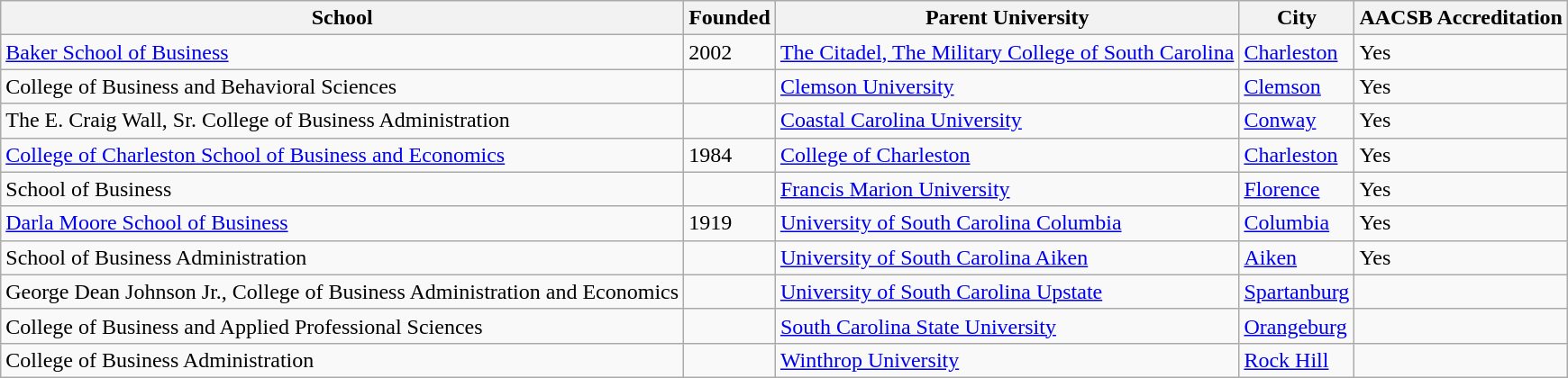<table class="wikitable sortable">
<tr>
<th>School</th>
<th>Founded</th>
<th>Parent University</th>
<th>City</th>
<th>AACSB Accreditation</th>
</tr>
<tr>
<td><a href='#'>Baker School of Business</a></td>
<td>2002</td>
<td><a href='#'>The Citadel, The Military College of South Carolina</a></td>
<td><a href='#'>Charleston</a></td>
<td>Yes</td>
</tr>
<tr>
<td>College of Business and Behavioral Sciences</td>
<td></td>
<td><a href='#'>Clemson University</a></td>
<td><a href='#'>Clemson</a></td>
<td>Yes</td>
</tr>
<tr>
<td>The E. Craig Wall, Sr. College of Business Administration</td>
<td></td>
<td><a href='#'>Coastal Carolina University</a></td>
<td><a href='#'>Conway</a></td>
<td>Yes</td>
</tr>
<tr>
<td><a href='#'>College of Charleston School of Business and Economics</a></td>
<td>1984</td>
<td><a href='#'>College of Charleston</a></td>
<td><a href='#'>Charleston</a></td>
<td>Yes</td>
</tr>
<tr>
<td>School of Business</td>
<td></td>
<td><a href='#'>Francis Marion University</a></td>
<td><a href='#'>Florence</a></td>
<td>Yes</td>
</tr>
<tr>
<td><a href='#'>Darla Moore School of Business</a></td>
<td>1919</td>
<td><a href='#'>University of South Carolina Columbia</a></td>
<td><a href='#'>Columbia</a></td>
<td>Yes</td>
</tr>
<tr>
<td>School of Business Administration</td>
<td></td>
<td><a href='#'>University of South Carolina Aiken</a></td>
<td><a href='#'>Aiken</a></td>
<td>Yes</td>
</tr>
<tr>
<td>George Dean Johnson Jr., College of Business Administration and Economics</td>
<td></td>
<td><a href='#'>University of South Carolina Upstate</a></td>
<td><a href='#'>Spartanburg</a></td>
<td></td>
</tr>
<tr>
<td>College of Business and Applied Professional Sciences</td>
<td></td>
<td><a href='#'>South Carolina State University</a></td>
<td><a href='#'>Orangeburg</a></td>
<td></td>
</tr>
<tr>
<td>College of Business Administration</td>
<td></td>
<td><a href='#'>Winthrop University</a></td>
<td><a href='#'>Rock Hill</a></td>
<td></td>
</tr>
</table>
